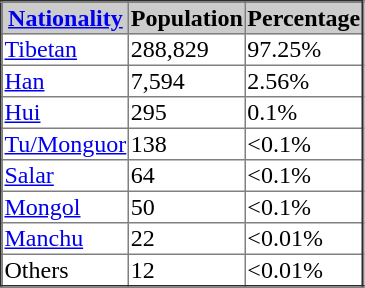<table border=2 style="border-collapse: collapse;">
<tr bgcolor=cccccc>
<th><a href='#'>Nationality</a></th>
<th>Population</th>
<th>Percentage</th>
</tr>
<tr>
<td><a href='#'>Tibetan</a></td>
<td>288,829</td>
<td>97.25%</td>
</tr>
<tr>
<td><a href='#'>Han</a></td>
<td>7,594</td>
<td>2.56%</td>
</tr>
<tr>
<td><a href='#'>Hui</a></td>
<td>295</td>
<td>0.1%</td>
</tr>
<tr>
<td><a href='#'>Tu/Monguor</a></td>
<td>138</td>
<td><0.1%</td>
</tr>
<tr>
<td><a href='#'>Salar</a></td>
<td>64</td>
<td><0.1%</td>
</tr>
<tr>
<td><a href='#'>Mongol</a></td>
<td>50</td>
<td><0.1%</td>
</tr>
<tr>
<td><a href='#'>Manchu</a></td>
<td>22</td>
<td><0.01%</td>
</tr>
<tr>
<td>Others</td>
<td>12</td>
<td><0.01%</td>
</tr>
</table>
